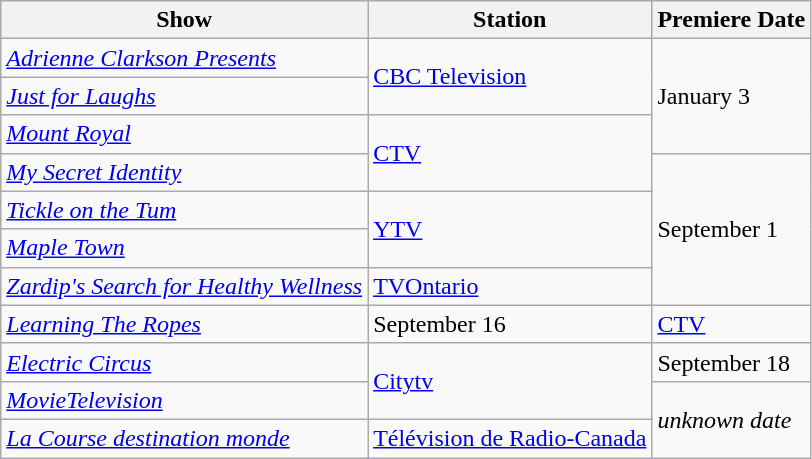<table class="wikitable">
<tr>
<th>Show</th>
<th>Station</th>
<th>Premiere Date</th>
</tr>
<tr>
<td><em><a href='#'>Adrienne Clarkson Presents</a></em></td>
<td rowspan="2"><a href='#'>CBC Television</a></td>
<td rowspan="3">January 3</td>
</tr>
<tr>
<td><em><a href='#'>Just for Laughs</a></em></td>
</tr>
<tr>
<td><em><a href='#'>Mount Royal</a></em></td>
<td rowspan="2"><a href='#'>CTV</a></td>
</tr>
<tr>
<td><em><a href='#'>My Secret Identity</a></em></td>
<td rowspan="4">September 1</td>
</tr>
<tr>
<td><em><a href='#'>Tickle on the Tum</a></em></td>
<td rowspan="2"><a href='#'>YTV</a></td>
</tr>
<tr>
<td><em><a href='#'>Maple Town</a></em></td>
</tr>
<tr>
<td><em><a href='#'>Zardip's Search for Healthy Wellness</a></em></td>
<td><a href='#'>TVOntario</a></td>
</tr>
<tr>
<td><em><a href='#'>Learning The Ropes</a></em></td>
<td>September 16</td>
<td><a href='#'>CTV</a></td>
</tr>
<tr>
<td><em><a href='#'>Electric Circus</a></em></td>
<td rowspan=2><a href='#'>Citytv</a></td>
<td>September 18</td>
</tr>
<tr>
<td><em><a href='#'>MovieTelevision</a></em></td>
<td rowspan=2><em>unknown date</em></td>
</tr>
<tr>
<td><em><a href='#'>La Course destination monde</a></em></td>
<td><a href='#'>Télévision de Radio-Canada</a></td>
</tr>
</table>
